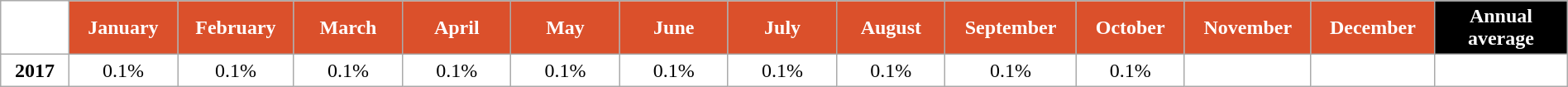<table class="wikitable" style="width:100%; margin:auto; background:#ffffff;">
<tr>
<th style="background:#FFFFFF; color:#FFFFFF;" width="35px"></th>
<th style="background:#DB502B; color:#FFFFFF;" width="60px">January</th>
<th style="background:#DB502B; color:#FFFFFF;" width="60px">February</th>
<th style="background:#DB502B; color:#FFFFFF;" width="60px">March</th>
<th style="background:#DB502B; color:#FFFFFF;" width="60px">April</th>
<th style="background:#DB502B; color:#FFFFFF;" width="60px">May</th>
<th style="background:#DB502B; color:#FFFFFF;" width="60px">June</th>
<th style="background:#DB502B; color:#FFFFFF;" width="60px">July</th>
<th style="background:#DB502B; color:#FFFFFF;" width="60px">August</th>
<th style="background:#DB502B; color:#FFFFFF;" width="60px">September</th>
<th style="background:#DB502B; color:#FFFFFF;" width="60px">October</th>
<th style="background:#DB502B; color:#FFFFFF;" width="60px">November</th>
<th style="background:#DB502B; color:#FFFFFF;" width="60px">December</th>
<th style="background:#000000; color:#FFFFFF;" width="75px">Annual average</th>
</tr>
<tr align="center">
<td><strong>2017</strong></td>
<td>0.1%</td>
<td>0.1%</td>
<td>0.1%</td>
<td>0.1%</td>
<td>0.1%</td>
<td>0.1%</td>
<td>0.1%</td>
<td>0.1%</td>
<td>0.1%</td>
<td>0.1%</td>
<td></td>
<td></td>
<td></td>
</tr>
</table>
